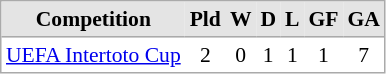<table cellspacing="0" cellpadding="3" style="border:1px solid #AAAAAA;font-size:90%">
<tr bgcolor="#E4E4E4">
<th style="border-bottom:1px solid #AAAAAA">Competition</th>
<th style="border-bottom:1px solid #AAAAAA" align="center">Pld</th>
<th style="border-bottom:1px solid #AAAAAA" align="center">W</th>
<th style="border-bottom:1px solid #AAAAAA" align="center">D</th>
<th style="border-bottom:1px solid #AAAAAA" align="center">L</th>
<th style="border-bottom:1px solid #AAAAAA" align="center">GF</th>
<th style="border-bottom:1px solid #AAAAAA" align="center">GA</th>
</tr>
<tr>
<td><a href='#'>UEFA Intertoto Cup</a></td>
<td align="center">2</td>
<td align="center">0</td>
<td align="center">1</td>
<td align="center">1</td>
<td align="center">1</td>
<td align="center">7</td>
</tr>
<tr>
</tr>
</table>
